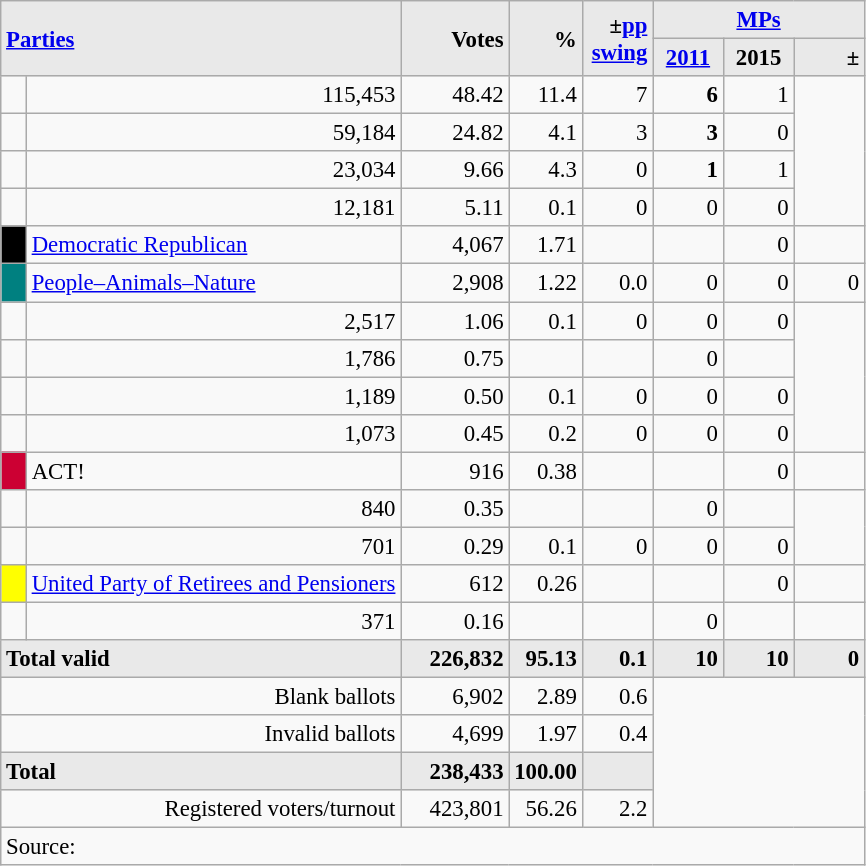<table class="wikitable" style="text-align:right; font-size:95%;">
<tr>
<th rowspan="2" colspan="2" style="background:#e9e9e9; text-align:left;" alignleft><a href='#'>Parties</a></th>
<th rowspan="2" style="background:#e9e9e9; text-align:right;">Votes</th>
<th rowspan="2" style="background:#e9e9e9; text-align:right;">%</th>
<th rowspan="2" style="background:#e9e9e9; text-align:right;">±<a href='#'>pp</a> <a href='#'>swing</a></th>
<th colspan="3" style="background:#e9e9e9; text-align:center;"><a href='#'>MPs</a></th>
</tr>
<tr style="background-color:#E9E9E9">
<th style="background-color:#E9E9E9;text-align:center;"><a href='#'>2011</a></th>
<th style="background-color:#E9E9E9;text-align:center;">2015</th>
<th style="background:#e9e9e9; text-align:right;">±</th>
</tr>
<tr>
<td> </td>
<td>115,453</td>
<td>48.42</td>
<td>11.4</td>
<td>7</td>
<td><strong>6</strong></td>
<td>1</td>
</tr>
<tr>
<td></td>
<td>59,184</td>
<td>24.82</td>
<td>4.1</td>
<td>3</td>
<td><strong>3</strong></td>
<td>0</td>
</tr>
<tr>
<td></td>
<td>23,034</td>
<td>9.66</td>
<td>4.3</td>
<td>0</td>
<td><strong>1</strong></td>
<td>1</td>
</tr>
<tr>
<td></td>
<td>12,181</td>
<td>5.11</td>
<td>0.1</td>
<td>0</td>
<td>0</td>
<td>0</td>
</tr>
<tr>
<td style="width: 10px" bgcolor=black align="center"></td>
<td align=left><a href='#'>Democratic Republican</a></td>
<td>4,067</td>
<td>1.71</td>
<td></td>
<td></td>
<td>0</td>
<td></td>
</tr>
<tr>
<td style="width: 10px" bgcolor="teal" align="center"></td>
<td align="left"><a href='#'>People–Animals–Nature</a></td>
<td>2,908</td>
<td>1.22</td>
<td>0.0</td>
<td>0</td>
<td>0</td>
<td>0</td>
</tr>
<tr>
<td></td>
<td>2,517</td>
<td>1.06</td>
<td>0.1</td>
<td>0</td>
<td>0</td>
<td>0</td>
</tr>
<tr>
<td></td>
<td>1,786</td>
<td>0.75</td>
<td></td>
<td></td>
<td>0</td>
<td></td>
</tr>
<tr>
<td></td>
<td>1,189</td>
<td>0.50</td>
<td>0.1</td>
<td>0</td>
<td>0</td>
<td>0</td>
</tr>
<tr>
<td></td>
<td>1,073</td>
<td>0.45</td>
<td>0.2</td>
<td>0</td>
<td>0</td>
<td>0</td>
</tr>
<tr>
<td style="width:10px; background:#CC0033; text-align:center;"></td>
<td style="text-align:left;">ACT! </td>
<td>916</td>
<td>0.38</td>
<td></td>
<td></td>
<td>0</td>
<td></td>
</tr>
<tr>
<td></td>
<td>840</td>
<td>0.35</td>
<td></td>
<td></td>
<td>0</td>
<td></td>
</tr>
<tr>
<td></td>
<td>701</td>
<td>0.29</td>
<td>0.1</td>
<td>0</td>
<td>0</td>
<td>0</td>
</tr>
<tr>
<td style="width: 10px" bgcolor=yellow align="center"></td>
<td align=left><a href='#'>United Party of Retirees and Pensioners</a></td>
<td>612</td>
<td>0.26</td>
<td></td>
<td></td>
<td>0</td>
<td></td>
</tr>
<tr>
<td></td>
<td>371</td>
<td>0.16</td>
<td></td>
<td></td>
<td>0</td>
<td></td>
</tr>
<tr>
<td colspan=2 align=left style="background-color:#E9E9E9"><strong>Total valid</strong></td>
<td width="65" align="right" style="background-color:#E9E9E9"><strong>226,832</strong></td>
<td width="40" align="right" style="background-color:#E9E9E9"><strong>95.13</strong></td>
<td width="40" align="right" style="background-color:#E9E9E9"><strong>0.1</strong></td>
<td width="40" align="right" style="background-color:#E9E9E9"><strong>10</strong></td>
<td width="40" align="right" style="background-color:#E9E9E9"><strong>10</strong></td>
<td width="40" align="right" style="background-color:#E9E9E9"><strong>0</strong></td>
</tr>
<tr>
<td colspan=2>Blank ballots</td>
<td>6,902</td>
<td>2.89</td>
<td>0.6</td>
<td colspan=4 rowspan=4></td>
</tr>
<tr>
<td colspan=2>Invalid ballots</td>
<td>4,699</td>
<td>1.97</td>
<td>0.4</td>
</tr>
<tr>
<td colspan=2 width="259" align=left style="background-color:#E9E9E9"><strong>Total</strong></td>
<td width="50" align="right" style="background-color:#E9E9E9"><strong>238,433</strong></td>
<td width="40" align="right" style="background-color:#E9E9E9"><strong>100.00</strong></td>
<td width="40" align="right" style="background-color:#E9E9E9"></td>
</tr>
<tr>
<td colspan=2>Registered voters/turnout</td>
<td>423,801</td>
<td>56.26</td>
<td>2.2</td>
</tr>
<tr>
<td colspan=11 align=left>Source: </td>
</tr>
</table>
